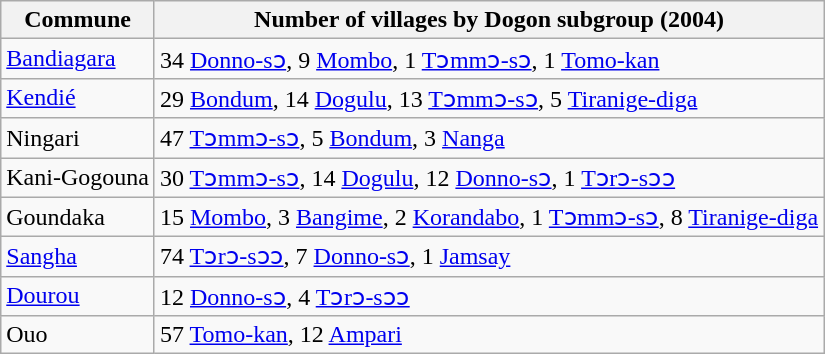<table class="wikitable">
<tr>
<th>Commune</th>
<th>Number of villages by Dogon subgroup (2004)</th>
</tr>
<tr>
<td><a href='#'>Bandiagara</a></td>
<td>34 <a href='#'>Donno-sɔ</a>, 9 <a href='#'>Mombo</a>, 1 <a href='#'>Tɔmmɔ-sɔ</a>, 1 <a href='#'>Tomo-kan</a></td>
</tr>
<tr>
<td><a href='#'>Kendié</a></td>
<td>29 <a href='#'>Bondum</a>, 14 <a href='#'>Dogulu</a>, 13 <a href='#'>Tɔmmɔ-sɔ</a>, 5 <a href='#'>Tiranige-diga</a></td>
</tr>
<tr>
<td>Ningari</td>
<td>47 <a href='#'>Tɔmmɔ-sɔ</a>, 5 <a href='#'>Bondum</a>, 3 <a href='#'>Nanga</a></td>
</tr>
<tr>
<td>Kani-Gogouna</td>
<td>30 <a href='#'>Tɔmmɔ-sɔ</a>, 14 <a href='#'>Dogulu</a>, 12 <a href='#'>Donno-sɔ</a>, 1 <a href='#'>Tɔrɔ-sɔɔ</a></td>
</tr>
<tr>
<td>Goundaka</td>
<td>15 <a href='#'>Mombo</a>, 3 <a href='#'>Bangime</a>, 2 <a href='#'>Korandabo</a>, 1 <a href='#'>Tɔmmɔ-sɔ</a>, 8 <a href='#'>Tiranige-diga</a></td>
</tr>
<tr>
<td><a href='#'>Sangha</a></td>
<td>74 <a href='#'>Tɔrɔ-sɔɔ</a>, 7 <a href='#'>Donno-sɔ</a>, 1 <a href='#'>Jamsay</a></td>
</tr>
<tr>
<td><a href='#'>Dourou</a></td>
<td>12 <a href='#'>Donno-sɔ</a>, 4 <a href='#'>Tɔrɔ-sɔɔ</a></td>
</tr>
<tr>
<td>Ouo</td>
<td>57 <a href='#'>Tomo-kan</a>, 12 <a href='#'>Ampari</a></td>
</tr>
</table>
